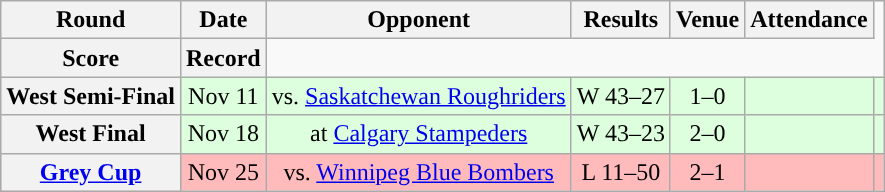<table class="wikitable" style="text-align:center">
<tr>
<th>Round</th>
<th>Date</th>
<th>Opponent</th>
<th>Results</th>
<th>Venue</th>
<th>Attendance</th>
</tr>
<tr>
<th>Score</th>
<th>Record</th>
</tr>
<tr style="background:#ddffdd">
<th>West Semi-Final</th>
<td>Nov 11</td>
<td>vs. <a href='#'>Saskatchewan Roughriders</a></td>
<td>W 43–27</td>
<td>1–0</td>
<td></td>
<td></td>
</tr>
<tr style="background:#ddffdd">
<th>West Final</th>
<td>Nov 18</td>
<td>at <a href='#'>Calgary Stampeders</a></td>
<td>W 43–23</td>
<td>2–0</td>
<td></td>
<td></td>
</tr>
<tr style="background:#ffbbbb">
<th><a href='#'>Grey Cup</a></th>
<td>Nov 25</td>
<td>vs. <a href='#'>Winnipeg Blue Bombers</a></td>
<td>L 11–50</td>
<td>2–1</td>
<td></td>
<td></td>
</tr>
</table>
